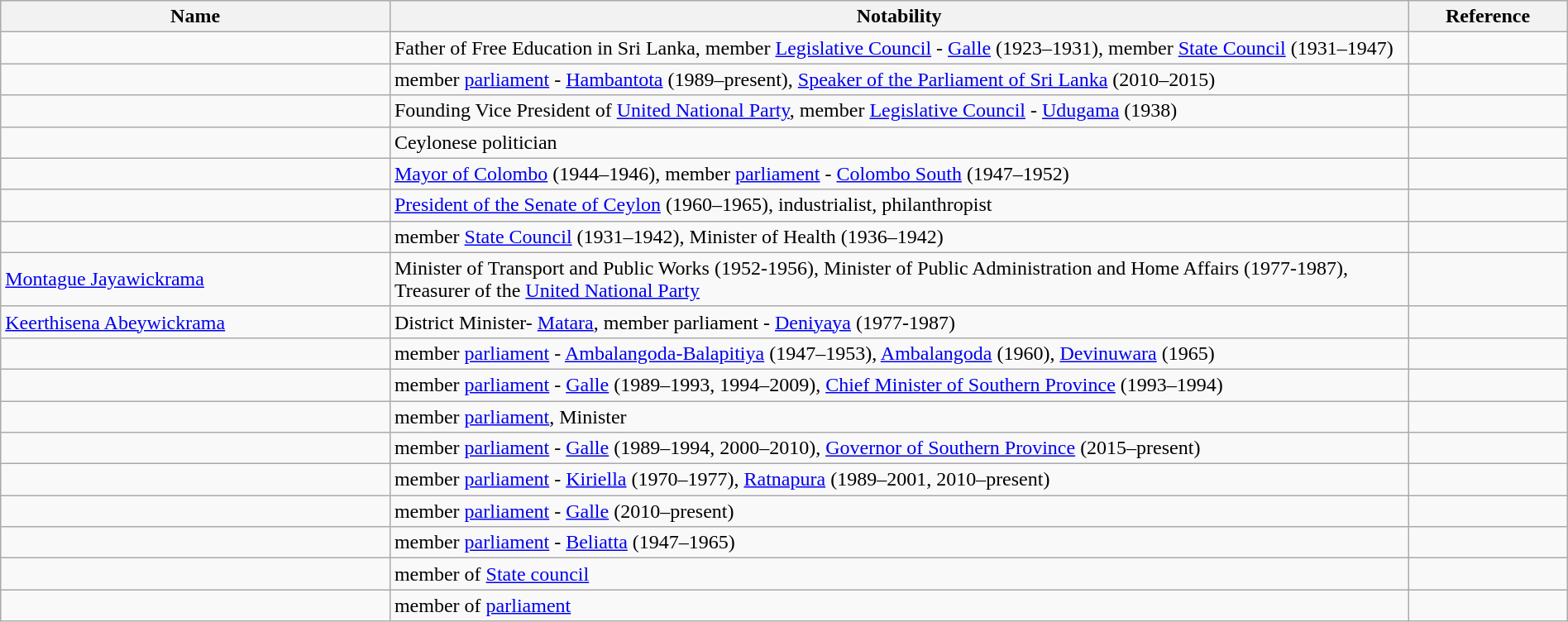<table class="wikitable sortable" style="width:100%">
<tr>
<th style="width:*;">Name</th>
<th style="width:65%;" class="unsortable">Notability</th>
<th style="width:*;" class="unsortable">Reference</th>
</tr>
<tr>
<td></td>
<td>Father of Free Education in Sri Lanka, member <a href='#'>Legislative Council</a> - <a href='#'>Galle</a> (1923–1931), member <a href='#'>State Council</a> (1931–1947)</td>
<td style="text-align:center;"></td>
</tr>
<tr>
<td></td>
<td>member <a href='#'>parliament</a> - <a href='#'>Hambantota</a> (1989–present), <a href='#'>Speaker of the Parliament of Sri Lanka</a> (2010–2015)</td>
<td style="text-align:center;"></td>
</tr>
<tr>
<td></td>
<td>Founding Vice President of <a href='#'>United National Party</a>, member <a href='#'>Legislative Council</a> - <a href='#'>Udugama</a> (1938)</td>
<td style="text-align:center;"></td>
</tr>
<tr>
<td></td>
<td>Ceylonese politician</td>
<td style="text-align:center;"></td>
</tr>
<tr>
<td></td>
<td><a href='#'>Mayor of Colombo</a> (1944–1946), member <a href='#'>parliament</a> - <a href='#'>Colombo South</a> (1947–1952)</td>
<td style="text-align:center;"></td>
</tr>
<tr>
<td></td>
<td><a href='#'>President of the Senate of Ceylon</a> (1960–1965), industrialist, philanthropist</td>
<td style="text-align:center;"></td>
</tr>
<tr>
<td></td>
<td>member <a href='#'>State Council</a> (1931–1942), Minister of Health (1936–1942)</td>
<td style="text-align:center;"></td>
</tr>
<tr>
<td><a href='#'>Montague Jayawickrama</a></td>
<td>Minister of Transport and Public Works (1952-1956), Minister of Public Administration and Home Affairs (1977-1987), Treasurer of the <a href='#'>United National Party</a></td>
<td style="text-align:center;"></td>
</tr>
<tr>
<td><a href='#'>Keerthisena Abeywickrama</a></td>
<td>District Minister- <a href='#'>Matara</a>, member parliament - <a href='#'>Deniyaya</a> (1977-1987)</td>
<td></td>
</tr>
<tr>
<td></td>
<td>member <a href='#'>parliament</a> - <a href='#'>Ambalangoda-Balapitiya</a> (1947–1953), <a href='#'>Ambalangoda</a> (1960), <a href='#'>Devinuwara</a> (1965)</td>
<td style="text-align:center;"></td>
</tr>
<tr>
<td></td>
<td>member <a href='#'>parliament</a> - <a href='#'>Galle</a> (1989–1993, 1994–2009), <a href='#'>Chief Minister of Southern Province</a> (1993–1994)</td>
<td style="text-align:center;"></td>
</tr>
<tr>
<td></td>
<td>member <a href='#'>parliament</a>, Minister</td>
<td style="text-align:center;"></td>
</tr>
<tr>
<td></td>
<td>member <a href='#'>parliament</a> - <a href='#'>Galle</a> (1989–1994, 2000–2010), <a href='#'>Governor of Southern Province</a> (2015–present)</td>
<td style="text-align:center;"></td>
</tr>
<tr>
<td></td>
<td>member <a href='#'>parliament</a> - <a href='#'>Kiriella</a> (1970–1977), <a href='#'>Ratnapura</a> (1989–2001, 2010–present)</td>
<td style="text-align:center;"></td>
</tr>
<tr>
<td></td>
<td>member <a href='#'>parliament</a> - <a href='#'>Galle</a> (2010–present)</td>
<td style="text-align:center;"></td>
</tr>
<tr>
<td></td>
<td>member <a href='#'>parliament</a> - <a href='#'>Beliatta</a> (1947–1965)</td>
<td style="text-align:center;"></td>
</tr>
<tr>
<td></td>
<td>member of <a href='#'>State council</a></td>
<td style="text-align:center;"></td>
</tr>
<tr>
<td></td>
<td>member of <a href='#'>parliament</a></td>
<td style="text-align:center;"></td>
</tr>
</table>
